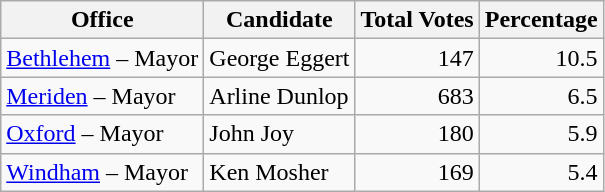<table class="wikitable">
<tr>
<th>Office</th>
<th>Candidate</th>
<th>Total Votes</th>
<th>Percentage</th>
</tr>
<tr>
<td><a href='#'>Bethlehem</a> – Mayor</td>
<td>George Eggert</td>
<td align=right>147</td>
<td align=right>10.5</td>
</tr>
<tr>
<td><a href='#'>Meriden</a> – Mayor</td>
<td>Arline Dunlop</td>
<td align=right>683</td>
<td align=right>6.5</td>
</tr>
<tr>
<td><a href='#'>Oxford</a> – Mayor</td>
<td>John Joy</td>
<td align=right>180</td>
<td align=right>5.9</td>
</tr>
<tr>
<td><a href='#'>Windham</a> – Mayor</td>
<td>Ken Mosher</td>
<td align=right>169</td>
<td align=right>5.4</td>
</tr>
</table>
